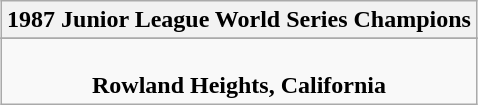<table class="wikitable" style="text-align: center; margin: 0 auto;">
<tr>
<th>1987 Junior League World Series Champions</th>
</tr>
<tr>
</tr>
<tr>
<td><br><strong>Rowland Heights, California</strong></td>
</tr>
</table>
